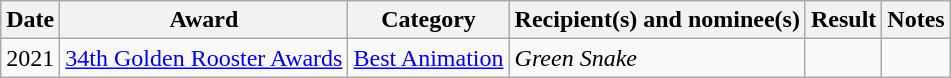<table class="wikitable">
<tr>
<th>Date</th>
<th>Award</th>
<th>Category</th>
<th>Recipient(s) and nominee(s)</th>
<th>Result</th>
<th>Notes</th>
</tr>
<tr>
<td rowspan="1">2021</td>
<td><a href='#'>34th Golden Rooster Awards</a></td>
<td><a href='#'>Best Animation</a></td>
<td><em>Green Snake</em></td>
<td></td>
<td></td>
</tr>
</table>
